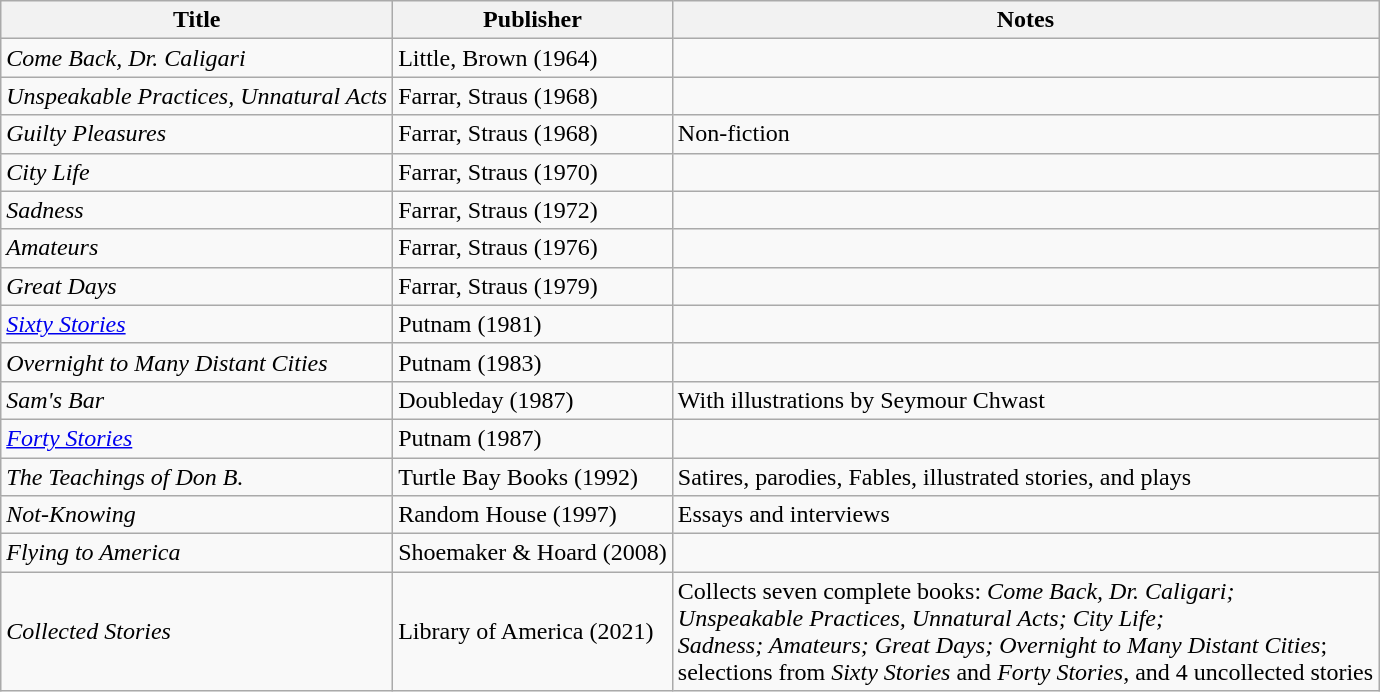<table class="wikitable">
<tr>
<th>Title</th>
<th>Publisher</th>
<th>Notes</th>
</tr>
<tr>
<td><em>Come Back, Dr. Caligari</em></td>
<td>Little, Brown (1964)</td>
<td></td>
</tr>
<tr>
<td><em>Unspeakable Practices, Unnatural Acts</em></td>
<td>Farrar, Straus (1968)</td>
<td></td>
</tr>
<tr>
<td><em>Guilty Pleasures</em></td>
<td>Farrar, Straus (1968)</td>
<td>Non-fiction</td>
</tr>
<tr>
<td><em>City Life</em></td>
<td>Farrar, Straus (1970)</td>
<td></td>
</tr>
<tr>
<td><em>Sadness</em></td>
<td>Farrar, Straus (1972)</td>
<td></td>
</tr>
<tr>
<td><em>Amateurs</em></td>
<td>Farrar, Straus (1976)</td>
<td></td>
</tr>
<tr>
<td><em>Great Days</em></td>
<td>Farrar, Straus (1979)</td>
<td></td>
</tr>
<tr>
<td><em><a href='#'>Sixty Stories</a></em></td>
<td>Putnam (1981)</td>
<td></td>
</tr>
<tr>
<td><em>Overnight to Many Distant Cities</em></td>
<td>Putnam (1983)</td>
<td></td>
</tr>
<tr>
<td><em>Sam's Bar</em></td>
<td>Doubleday (1987)</td>
<td>With illustrations by Seymour Chwast</td>
</tr>
<tr>
<td><em><a href='#'>Forty Stories</a></em></td>
<td>Putnam (1987)</td>
<td></td>
</tr>
<tr>
<td><em>The Teachings of Don B.</em></td>
<td>Turtle Bay Books (1992)</td>
<td>Satires, parodies, Fables, illustrated stories, and plays</td>
</tr>
<tr>
<td><em>Not-Knowing</em></td>
<td>Random House (1997)</td>
<td>Essays and interviews</td>
</tr>
<tr>
<td><em>Flying to America</em></td>
<td>Shoemaker & Hoard (2008)</td>
<td></td>
</tr>
<tr>
<td><em>Collected Stories</em></td>
<td>Library of America (2021)</td>
<td>Collects seven complete books: <em>Come Back, Dr. Caligari;<br>Unspeakable Practices, Unnatural Acts; City Life;<br>Sadness; Amateurs; Great Days; Overnight to Many Distant Cities</em>;<br>selections from <em>Sixty Stories</em> and <em>Forty Stories</em>, and 4 uncollected stories</td>
</tr>
</table>
